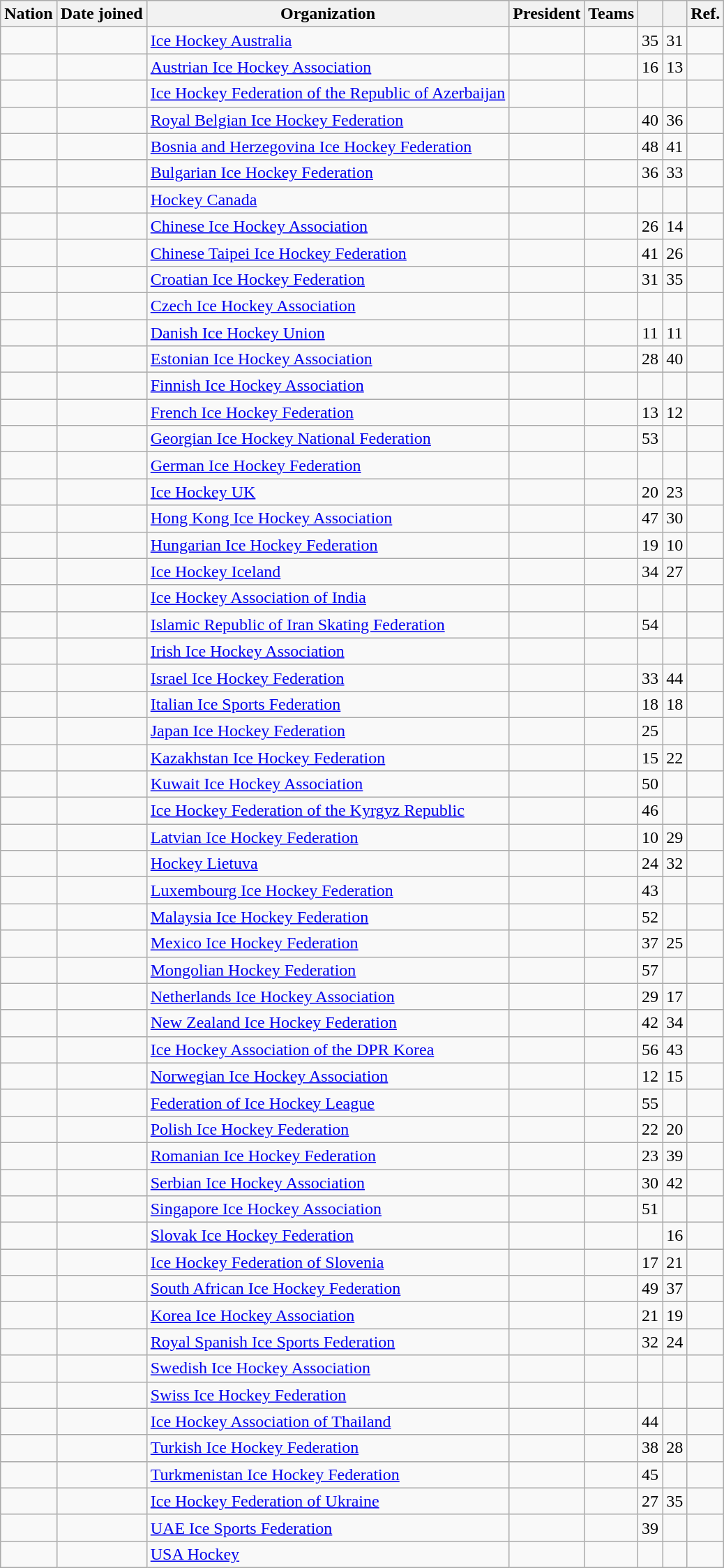<table class="wikitable sortable">
<tr>
<th>Nation</th>
<th>Date joined</th>
<th>Organization</th>
<th>President</th>
<th class="unsortable">Teams</th>
<th></th>
<th></th>
<th class="unsortable">Ref.</th>
</tr>
<tr>
<td></td>
<td></td>
<td><a href='#'>Ice Hockey Australia</a></td>
<td></td>
<td></td>
<td align=center>35</td>
<td align=center>31</td>
<td align=center></td>
</tr>
<tr>
<td></td>
<td></td>
<td><a href='#'>Austrian Ice Hockey Association</a></td>
<td></td>
<td></td>
<td align=center>16</td>
<td align=center>13</td>
<td align=center></td>
</tr>
<tr>
<td></td>
<td></td>
<td><a href='#'>Ice Hockey Federation of the Republic of Azerbaijan</a></td>
<td></td>
<td></td>
<td align=center></td>
<td align=center></td>
<td align=center></td>
</tr>
<tr>
<td></td>
<td></td>
<td><a href='#'>Royal Belgian Ice Hockey Federation</a></td>
<td></td>
<td></td>
<td align=center>40</td>
<td align=center>36</td>
<td align=center></td>
</tr>
<tr>
<td></td>
<td></td>
<td><a href='#'>Bosnia and Herzegovina Ice Hockey Federation</a></td>
<td></td>
<td></td>
<td align=center>48</td>
<td align=center>41</td>
<td align=center></td>
</tr>
<tr>
<td></td>
<td></td>
<td><a href='#'>Bulgarian Ice Hockey Federation</a></td>
<td></td>
<td></td>
<td align=center>36</td>
<td align=center>33</td>
<td align=center></td>
</tr>
<tr>
<td></td>
<td></td>
<td><a href='#'>Hockey Canada</a></td>
<td></td>
<td></td>
<td align=center></td>
<td align=center></td>
<td align=center></td>
</tr>
<tr>
<td></td>
<td></td>
<td><a href='#'>Chinese Ice Hockey Association</a></td>
<td></td>
<td></td>
<td align=center>26</td>
<td align=center>14</td>
<td align=center></td>
</tr>
<tr>
<td></td>
<td></td>
<td><a href='#'>Chinese Taipei Ice Hockey Federation</a></td>
<td></td>
<td></td>
<td align=center>41</td>
<td align=center>26</td>
<td align=center></td>
</tr>
<tr>
<td></td>
<td></td>
<td><a href='#'>Croatian Ice Hockey Federation</a></td>
<td></td>
<td></td>
<td align=center>31</td>
<td align=center>35</td>
<td align=center></td>
</tr>
<tr>
<td></td>
<td></td>
<td><a href='#'>Czech Ice Hockey Association</a></td>
<td></td>
<td></td>
<td align=center></td>
<td align=center></td>
<td align=center></td>
</tr>
<tr>
<td></td>
<td></td>
<td><a href='#'>Danish Ice Hockey Union</a></td>
<td></td>
<td></td>
<td align=center>11</td>
<td align=center>11</td>
<td align=center></td>
</tr>
<tr>
<td></td>
<td></td>
<td><a href='#'>Estonian Ice Hockey Association</a></td>
<td></td>
<td></td>
<td align=center>28</td>
<td align=center>40</td>
<td align=center></td>
</tr>
<tr>
<td></td>
<td></td>
<td><a href='#'>Finnish Ice Hockey Association</a></td>
<td></td>
<td></td>
<td align=center></td>
<td align=center></td>
<td align=center></td>
</tr>
<tr>
<td></td>
<td></td>
<td><a href='#'>French Ice Hockey Federation</a></td>
<td></td>
<td></td>
<td align=center>13</td>
<td align=center>12</td>
<td align=center></td>
</tr>
<tr>
<td></td>
<td></td>
<td><a href='#'>Georgian Ice Hockey National Federation</a></td>
<td></td>
<td></td>
<td align=center>53</td>
<td align=center></td>
<td align=center></td>
</tr>
<tr>
<td></td>
<td></td>
<td><a href='#'>German Ice Hockey Federation</a></td>
<td></td>
<td></td>
<td align=center></td>
<td align=center></td>
<td align=center></td>
</tr>
<tr>
<td></td>
<td></td>
<td><a href='#'>Ice Hockey UK</a></td>
<td></td>
<td></td>
<td align=center>20</td>
<td align=center>23</td>
<td align=center></td>
</tr>
<tr>
<td></td>
<td></td>
<td><a href='#'>Hong Kong Ice Hockey Association</a></td>
<td></td>
<td></td>
<td align=center>47</td>
<td align=center>30</td>
<td align=center></td>
</tr>
<tr>
<td></td>
<td></td>
<td><a href='#'>Hungarian Ice Hockey Federation</a></td>
<td></td>
<td></td>
<td align=center>19</td>
<td align=center>10</td>
<td align=center></td>
</tr>
<tr>
<td></td>
<td></td>
<td><a href='#'>Ice Hockey Iceland</a></td>
<td></td>
<td></td>
<td align=center>34</td>
<td align=center>27</td>
<td align=center></td>
</tr>
<tr>
<td></td>
<td></td>
<td><a href='#'>Ice Hockey Association of India</a></td>
<td></td>
<td></td>
<td align=center></td>
<td align=center></td>
<td align=center></td>
</tr>
<tr>
<td></td>
<td></td>
<td><a href='#'>Islamic Republic of Iran Skating Federation</a></td>
<td></td>
<td></td>
<td align=center>54</td>
<td align=center></td>
<td align=center></td>
</tr>
<tr>
<td></td>
<td></td>
<td><a href='#'>Irish Ice Hockey Association</a></td>
<td></td>
<td></td>
<td align=center></td>
<td align=center></td>
<td align=center></td>
</tr>
<tr>
<td></td>
<td></td>
<td><a href='#'>Israel Ice Hockey Federation</a></td>
<td></td>
<td></td>
<td align=center>33</td>
<td align=center>44</td>
<td align=center></td>
</tr>
<tr>
<td></td>
<td></td>
<td><a href='#'>Italian Ice Sports Federation</a></td>
<td></td>
<td></td>
<td align=center>18</td>
<td align=center>18</td>
<td align=center></td>
</tr>
<tr>
<td></td>
<td></td>
<td><a href='#'>Japan Ice Hockey Federation</a></td>
<td></td>
<td></td>
<td align=center>25</td>
<td align=center></td>
<td align=center></td>
</tr>
<tr>
<td></td>
<td></td>
<td><a href='#'>Kazakhstan Ice Hockey Federation</a></td>
<td></td>
<td></td>
<td align=center>15</td>
<td align=center>22</td>
<td align=center></td>
</tr>
<tr>
<td></td>
<td></td>
<td><a href='#'>Kuwait Ice Hockey Association</a></td>
<td></td>
<td></td>
<td align=center>50</td>
<td align=center></td>
<td align=center></td>
</tr>
<tr>
<td></td>
<td></td>
<td><a href='#'>Ice Hockey Federation of the Kyrgyz Republic</a></td>
<td></td>
<td></td>
<td align=center>46</td>
<td align=center></td>
<td align=center></td>
</tr>
<tr>
<td></td>
<td></td>
<td><a href='#'>Latvian Ice Hockey Federation</a></td>
<td></td>
<td></td>
<td align=center>10</td>
<td align=center>29</td>
<td align=center></td>
</tr>
<tr>
<td></td>
<td></td>
<td><a href='#'>Hockey Lietuva</a></td>
<td></td>
<td></td>
<td align=center>24</td>
<td align=center>32</td>
<td align=center></td>
</tr>
<tr>
<td></td>
<td></td>
<td><a href='#'>Luxembourg Ice Hockey Federation</a></td>
<td></td>
<td></td>
<td align=center>43</td>
<td align=center></td>
<td align=center></td>
</tr>
<tr>
<td></td>
<td></td>
<td><a href='#'>Malaysia Ice Hockey Federation</a></td>
<td></td>
<td></td>
<td align=center>52</td>
<td align=center></td>
<td align=center></td>
</tr>
<tr>
<td></td>
<td></td>
<td><a href='#'>Mexico Ice Hockey Federation</a></td>
<td></td>
<td></td>
<td align=center>37</td>
<td align=center>25</td>
<td align=center></td>
</tr>
<tr>
<td></td>
<td></td>
<td><a href='#'>Mongolian Hockey Federation</a></td>
<td></td>
<td></td>
<td align=center>57</td>
<td align=center></td>
<td align=center></td>
</tr>
<tr>
<td></td>
<td></td>
<td><a href='#'>Netherlands Ice Hockey Association</a></td>
<td></td>
<td></td>
<td align=center>29</td>
<td align=center>17</td>
<td align=center></td>
</tr>
<tr>
<td></td>
<td></td>
<td><a href='#'>New Zealand Ice Hockey Federation</a></td>
<td></td>
<td></td>
<td align=center>42</td>
<td align=center>34</td>
<td align=center></td>
</tr>
<tr>
<td></td>
<td></td>
<td><a href='#'>Ice Hockey Association of the DPR Korea</a></td>
<td></td>
<td></td>
<td align=center>56</td>
<td align=center>43</td>
<td align=center></td>
</tr>
<tr>
<td></td>
<td></td>
<td><a href='#'>Norwegian Ice Hockey Association</a></td>
<td></td>
<td></td>
<td align=center>12</td>
<td align=center>15</td>
<td align=center></td>
</tr>
<tr>
<td></td>
<td></td>
<td><a href='#'>Federation of Ice Hockey League</a></td>
<td></td>
<td></td>
<td align=center>55</td>
<td align=center></td>
<td align=center></td>
</tr>
<tr>
<td></td>
<td></td>
<td><a href='#'>Polish Ice Hockey Federation</a></td>
<td></td>
<td></td>
<td align=center>22</td>
<td align=center>20</td>
<td align=center></td>
</tr>
<tr>
<td></td>
<td></td>
<td><a href='#'>Romanian Ice Hockey Federation</a></td>
<td></td>
<td></td>
<td align=center>23</td>
<td align=center>39</td>
<td align=center></td>
</tr>
<tr>
<td></td>
<td></td>
<td><a href='#'>Serbian Ice Hockey Association</a></td>
<td></td>
<td></td>
<td align=center>30</td>
<td align=center>42</td>
<td align=center></td>
</tr>
<tr>
<td></td>
<td></td>
<td><a href='#'>Singapore Ice Hockey Association</a></td>
<td></td>
<td></td>
<td align=center>51</td>
<td align=center></td>
<td align=center></td>
</tr>
<tr>
<td></td>
<td></td>
<td><a href='#'>Slovak Ice Hockey Federation</a></td>
<td></td>
<td></td>
<td align=center></td>
<td align=center>16</td>
<td align=center></td>
</tr>
<tr>
<td></td>
<td></td>
<td><a href='#'>Ice Hockey Federation of Slovenia</a></td>
<td></td>
<td></td>
<td align=center>17</td>
<td align=center>21</td>
<td align=center></td>
</tr>
<tr>
<td></td>
<td></td>
<td><a href='#'>South African Ice Hockey Federation</a></td>
<td></td>
<td></td>
<td align=center>49</td>
<td align=center>37</td>
<td align=center></td>
</tr>
<tr>
<td></td>
<td></td>
<td><a href='#'>Korea Ice Hockey Association</a></td>
<td></td>
<td></td>
<td align=center>21</td>
<td align=center>19</td>
<td align=center></td>
</tr>
<tr>
<td></td>
<td></td>
<td><a href='#'>Royal Spanish Ice Sports Federation</a></td>
<td></td>
<td></td>
<td align=center>32</td>
<td align=center>24</td>
<td align=center></td>
</tr>
<tr>
<td></td>
<td></td>
<td><a href='#'>Swedish Ice Hockey Association</a></td>
<td></td>
<td></td>
<td align=center></td>
<td align=center></td>
<td align=center></td>
</tr>
<tr>
<td></td>
<td></td>
<td><a href='#'>Swiss Ice Hockey Federation</a></td>
<td></td>
<td></td>
<td align=center></td>
<td align=center></td>
<td align=center></td>
</tr>
<tr>
<td></td>
<td></td>
<td><a href='#'>Ice Hockey Association of Thailand</a></td>
<td></td>
<td></td>
<td align=center>44</td>
<td align=center></td>
<td align=center></td>
</tr>
<tr>
<td></td>
<td></td>
<td><a href='#'>Turkish Ice Hockey Federation</a></td>
<td></td>
<td></td>
<td align=center>38</td>
<td align=center>28</td>
<td align=center></td>
</tr>
<tr>
<td></td>
<td></td>
<td><a href='#'>Turkmenistan Ice Hockey Federation</a></td>
<td></td>
<td></td>
<td align=center>45</td>
<td align=center></td>
<td align=center></td>
</tr>
<tr>
<td></td>
<td></td>
<td><a href='#'>Ice Hockey Federation of Ukraine</a></td>
<td></td>
<td></td>
<td align=center>27</td>
<td align=center>35</td>
<td align=center></td>
</tr>
<tr>
<td></td>
<td></td>
<td><a href='#'>UAE Ice Sports Federation</a></td>
<td></td>
<td></td>
<td align=center>39</td>
<td align=center></td>
<td align=center></td>
</tr>
<tr>
<td></td>
<td></td>
<td><a href='#'>USA Hockey</a></td>
<td></td>
<td></td>
<td align=center></td>
<td align=center></td>
<td align=center></td>
</tr>
</table>
